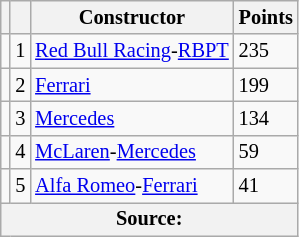<table class="wikitable" style="font-size: 85%;">
<tr>
<th scope="col"></th>
<th scope="col"></th>
<th scope="col">Constructor</th>
<th scope="col">Points</th>
</tr>
<tr>
<td align="left"></td>
<td align="center">1</td>
<td> <a href='#'>Red Bull Racing</a>-<a href='#'>RBPT</a></td>
<td align="left">235</td>
</tr>
<tr>
<td align="left"></td>
<td align="center">2</td>
<td> <a href='#'>Ferrari</a></td>
<td align="left">199</td>
</tr>
<tr>
<td align="left"></td>
<td align="center">3</td>
<td> <a href='#'>Mercedes</a></td>
<td align="left">134</td>
</tr>
<tr>
<td align="left"></td>
<td align="center">4</td>
<td> <a href='#'>McLaren</a>-<a href='#'>Mercedes</a></td>
<td align="left">59</td>
</tr>
<tr>
<td align="left"></td>
<td align="center">5</td>
<td> <a href='#'>Alfa Romeo</a>-<a href='#'>Ferrari</a></td>
<td align="left">41</td>
</tr>
<tr>
<th colspan=4>Source:</th>
</tr>
</table>
